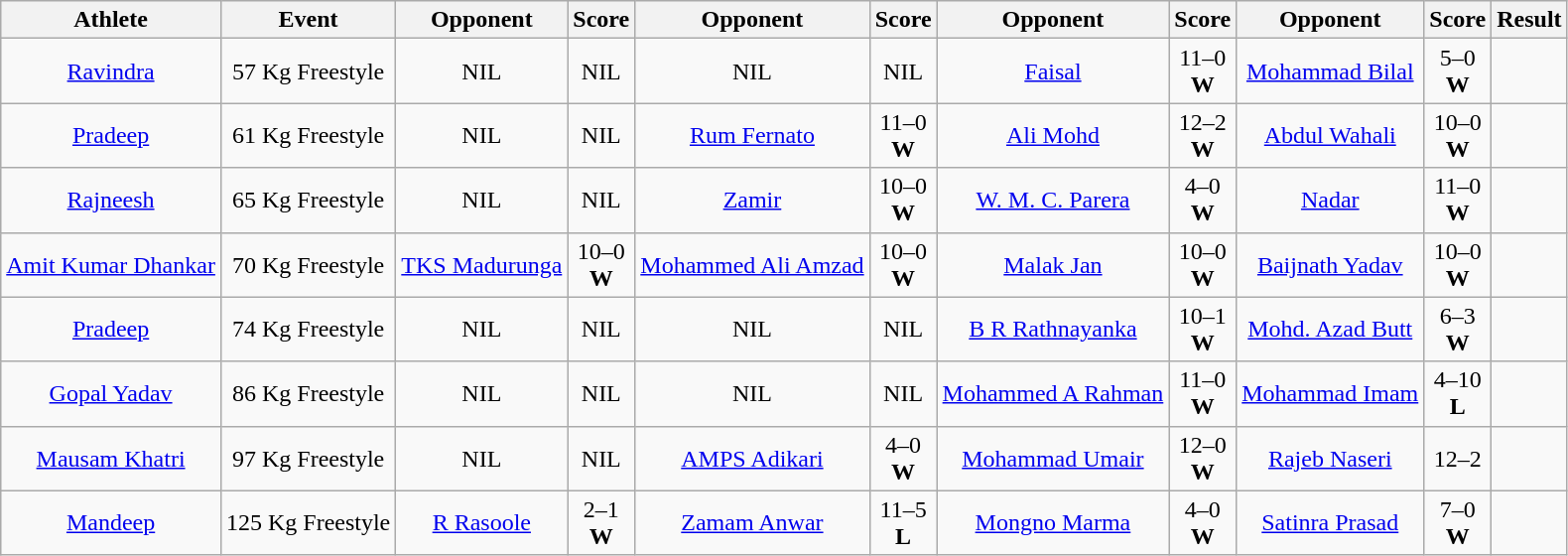<table class="wikitable" style="text-align:center;">
<tr>
<th>Athlete</th>
<th>Event</th>
<th>Opponent</th>
<th>Score</th>
<th>Opponent</th>
<th>Score</th>
<th>Opponent</th>
<th>Score</th>
<th>Opponent</th>
<th>Score</th>
<th>Result</th>
</tr>
<tr>
<td><a href='#'>Ravindra</a></td>
<td>57 Kg Freestyle</td>
<td>NIL</td>
<td>NIL</td>
<td>NIL</td>
<td>NIL</td>
<td><a href='#'>Faisal</a><br></td>
<td>11–0<br><strong>W</strong></td>
<td><a href='#'>Mohammad Bilal</a><br></td>
<td>5–0<br><strong>W</strong></td>
<td></td>
</tr>
<tr>
<td><a href='#'>Pradeep</a></td>
<td>61 Kg Freestyle</td>
<td>NIL</td>
<td>NIL</td>
<td><a href='#'>Rum Fernato</a><br></td>
<td>11–0<br><strong>W</strong></td>
<td><a href='#'>Ali Mohd</a><br></td>
<td>12–2<br><strong>W</strong></td>
<td><a href='#'>Abdul Wahali</a><br></td>
<td>10–0<br><strong>W</strong></td>
<td></td>
</tr>
<tr>
<td><a href='#'>Rajneesh</a></td>
<td>65 Kg Freestyle</td>
<td>NIL</td>
<td>NIL</td>
<td><a href='#'>Zamir</a><br></td>
<td>10–0<br><strong>W</strong></td>
<td><a href='#'>W. M. C. Parera</a><br></td>
<td>4–0<br><strong>W</strong></td>
<td><a href='#'>Nadar</a><br></td>
<td>11–0<br><strong>W</strong></td>
<td></td>
</tr>
<tr>
<td><a href='#'>Amit Kumar Dhankar</a></td>
<td>70 Kg Freestyle</td>
<td><a href='#'>TKS Madurunga</a><br></td>
<td>10–0<br><strong>W</strong></td>
<td><a href='#'>Mohammed Ali Amzad</a><br></td>
<td>10–0<br><strong>W</strong></td>
<td><a href='#'>Malak Jan</a><br></td>
<td>10–0<br><strong>W</strong></td>
<td><a href='#'>Baijnath Yadav</a><br></td>
<td>10–0<br><strong>W</strong></td>
<td></td>
</tr>
<tr>
<td><a href='#'>Pradeep</a></td>
<td>74 Kg Freestyle</td>
<td>NIL</td>
<td>NIL</td>
<td>NIL</td>
<td>NIL</td>
<td><a href='#'>B R Rathnayanka</a><br></td>
<td>10–1<br><strong>W</strong></td>
<td><a href='#'>Mohd. Azad Butt</a><br></td>
<td>6–3<br><strong>W</strong></td>
<td></td>
</tr>
<tr>
<td><a href='#'>Gopal Yadav</a></td>
<td>86 Kg Freestyle</td>
<td>NIL</td>
<td>NIL</td>
<td>NIL</td>
<td>NIL</td>
<td><a href='#'>Mohammed A Rahman</a><br></td>
<td>11–0<br><strong>W</strong></td>
<td><a href='#'>Mohammad Imam</a><br></td>
<td>4–10<br><strong>L</strong></td>
<td></td>
</tr>
<tr>
<td><a href='#'>Mausam Khatri</a></td>
<td>97 Kg Freestyle</td>
<td>NIL</td>
<td>NIL</td>
<td><a href='#'>AMPS Adikari</a><br></td>
<td>4–0<br><strong>W</strong></td>
<td><a href='#'>Mohammad Umair</a><br></td>
<td>12–0<br><strong>W</strong></td>
<td><a href='#'>Rajeb Naseri</a><br></td>
<td>12–2</td>
<td></td>
</tr>
<tr>
<td><a href='#'>Mandeep</a></td>
<td>125 Kg Freestyle</td>
<td><a href='#'>R Rasoole</a><br></td>
<td>2–1<br><strong>W</strong></td>
<td><a href='#'>Zamam Anwar</a><br></td>
<td>11–5<br><strong>L</strong></td>
<td><a href='#'>Mongno Marma</a><br></td>
<td>4–0<br><strong>W</strong></td>
<td><a href='#'>Satinra Prasad</a><br></td>
<td>7–0<br><strong>W</strong></td>
<td></td>
</tr>
</table>
